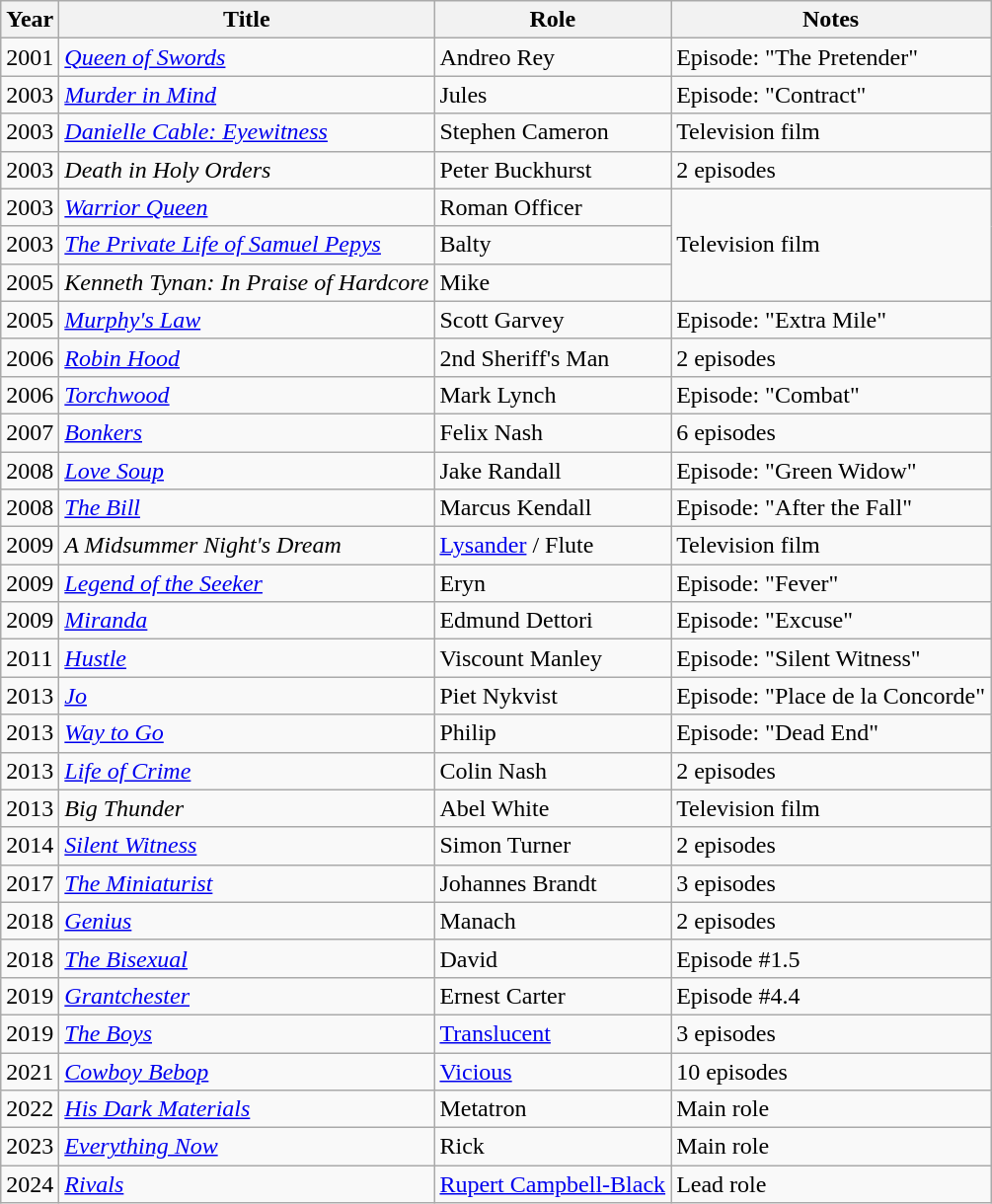<table class="wikitable sortable">
<tr>
<th>Year</th>
<th>Title</th>
<th>Role</th>
<th>Notes</th>
</tr>
<tr>
<td>2001</td>
<td><a href='#'><em>Queen of Swords</em></a></td>
<td>Andreo Rey</td>
<td>Episode: "The Pretender"</td>
</tr>
<tr>
<td>2003</td>
<td><a href='#'><em>Murder in Mind</em></a></td>
<td>Jules</td>
<td>Episode: "Contract"</td>
</tr>
<tr>
<td>2003</td>
<td><em><a href='#'>Danielle Cable: Eyewitness</a></em></td>
<td>Stephen Cameron</td>
<td>Television film</td>
</tr>
<tr>
<td>2003</td>
<td><em>Death in Holy Orders</em></td>
<td>Peter Buckhurst</td>
<td>2 episodes</td>
</tr>
<tr>
<td>2003</td>
<td><em><a href='#'>Warrior Queen</a></em></td>
<td>Roman Officer</td>
<td rowspan="3">Television film</td>
</tr>
<tr>
<td>2003</td>
<td><em><a href='#'>The Private Life of Samuel Pepys</a></em></td>
<td>Balty</td>
</tr>
<tr>
<td>2005</td>
<td><em>Kenneth Tynan: In Praise of Hardcore</em></td>
<td>Mike</td>
</tr>
<tr>
<td>2005</td>
<td><a href='#'><em>Murphy's Law</em></a></td>
<td>Scott Garvey</td>
<td>Episode: "Extra Mile"</td>
</tr>
<tr>
<td>2006</td>
<td><a href='#'><em>Robin Hood</em></a></td>
<td>2nd Sheriff's Man</td>
<td>2 episodes</td>
</tr>
<tr>
<td>2006</td>
<td><em><a href='#'>Torchwood</a></em></td>
<td>Mark Lynch</td>
<td>Episode: "Combat"</td>
</tr>
<tr>
<td>2007</td>
<td><a href='#'><em>Bonkers</em></a></td>
<td>Felix Nash</td>
<td>6 episodes</td>
</tr>
<tr>
<td>2008</td>
<td><em><a href='#'>Love Soup</a></em></td>
<td>Jake Randall</td>
<td>Episode: "Green Widow"</td>
</tr>
<tr>
<td>2008</td>
<td><em><a href='#'>The Bill</a></em></td>
<td>Marcus Kendall</td>
<td>Episode: "After the Fall"</td>
</tr>
<tr>
<td>2009</td>
<td><em>A Midsummer Night's Dream</em></td>
<td><a href='#'>Lysander</a> / Flute</td>
<td>Television film</td>
</tr>
<tr>
<td>2009</td>
<td><em><a href='#'>Legend of the Seeker</a></em></td>
<td>Eryn</td>
<td>Episode: "Fever"</td>
</tr>
<tr>
<td>2009</td>
<td><a href='#'><em>Miranda</em></a></td>
<td>Edmund Dettori</td>
<td>Episode: "Excuse"</td>
</tr>
<tr>
<td>2011</td>
<td><a href='#'><em>Hustle</em></a></td>
<td>Viscount Manley</td>
<td>Episode: "Silent Witness"</td>
</tr>
<tr>
<td>2013</td>
<td><a href='#'><em>Jo</em></a></td>
<td>Piet Nykvist</td>
<td>Episode: "Place de la Concorde"</td>
</tr>
<tr>
<td>2013</td>
<td><a href='#'><em>Way to Go</em></a></td>
<td>Philip</td>
<td>Episode: "Dead End"</td>
</tr>
<tr>
<td>2013</td>
<td><a href='#'><em>Life of Crime</em></a></td>
<td>Colin Nash</td>
<td>2 episodes</td>
</tr>
<tr>
<td>2013</td>
<td><em>Big Thunder</em></td>
<td>Abel White</td>
<td>Television film</td>
</tr>
<tr>
<td>2014</td>
<td><em><a href='#'>Silent Witness</a></em></td>
<td>Simon Turner</td>
<td>2 episodes</td>
</tr>
<tr>
<td>2017</td>
<td><a href='#'><em>The Miniaturist</em></a></td>
<td>Johannes Brandt</td>
<td>3 episodes</td>
</tr>
<tr>
<td>2018</td>
<td><a href='#'><em>Genius</em></a></td>
<td>Manach</td>
<td>2 episodes</td>
</tr>
<tr>
<td>2018</td>
<td><em><a href='#'>The Bisexual</a></em></td>
<td>David</td>
<td>Episode #1.5</td>
</tr>
<tr>
<td>2019</td>
<td><a href='#'><em>Grantchester</em></a></td>
<td>Ernest Carter</td>
<td>Episode #4.4</td>
</tr>
<tr>
<td>2019</td>
<td><em><a href='#'>The Boys</a></em></td>
<td><a href='#'>Translucent</a></td>
<td>3 episodes</td>
</tr>
<tr>
<td>2021</td>
<td><a href='#'><em>Cowboy Bebop</em></a></td>
<td><a href='#'>Vicious</a></td>
<td>10 episodes</td>
</tr>
<tr>
<td>2022</td>
<td><a href='#'><em>His Dark Materials</em></a></td>
<td>Metatron</td>
<td>Main role</td>
</tr>
<tr>
<td>2023</td>
<td><em><a href='#'>Everything Now</a></em></td>
<td>Rick</td>
<td>Main role</td>
</tr>
<tr>
<td>2024</td>
<td><em><a href='#'>Rivals</a></em></td>
<td><a href='#'>Rupert Campbell-Black</a></td>
<td>Lead role </td>
</tr>
</table>
